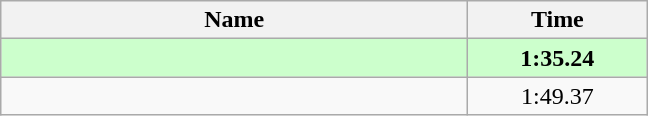<table class="wikitable" style="text-align:center;">
<tr>
<th style="width:19em">Name</th>
<th style="width:7em">Time</th>
</tr>
<tr bgcolor=ccffcc>
<td align=left><strong></strong></td>
<td><strong>1:35.24</strong></td>
</tr>
<tr>
<td align=left></td>
<td>1:49.37</td>
</tr>
</table>
